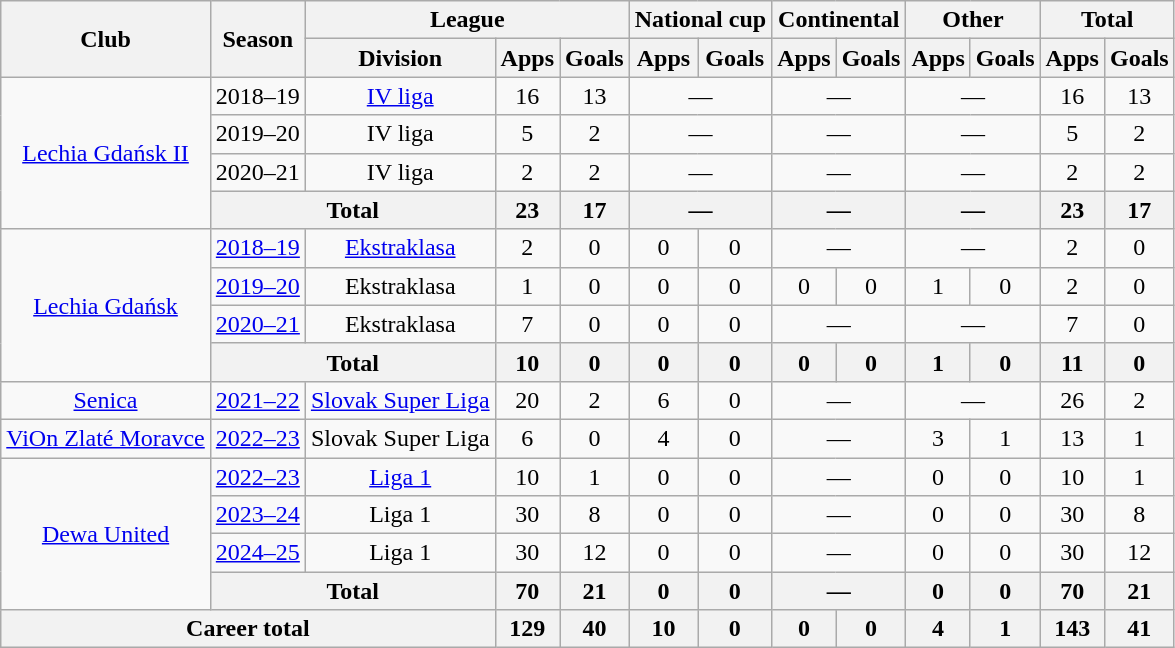<table class="wikitable" style="text-align:center">
<tr>
<th rowspan="2">Club</th>
<th rowspan="2">Season</th>
<th colspan="3">League</th>
<th colspan="2">National cup</th>
<th colspan="2">Continental</th>
<th colspan="2">Other</th>
<th colspan="2">Total</th>
</tr>
<tr>
<th>Division</th>
<th>Apps</th>
<th>Goals</th>
<th>Apps</th>
<th>Goals</th>
<th>Apps</th>
<th>Goals</th>
<th>Apps</th>
<th>Goals</th>
<th>Apps</th>
<th>Goals</th>
</tr>
<tr>
<td rowspan="4"><a href='#'>Lechia Gdańsk II</a></td>
<td>2018–19 </td>
<td rowspan="1"><a href='#'>IV liga</a></td>
<td>16</td>
<td>13</td>
<td colspan="2">—</td>
<td colspan="2">—</td>
<td colspan="2">—</td>
<td>16</td>
<td>13</td>
</tr>
<tr>
<td>2019–20</td>
<td rowspan="1">IV liga</td>
<td>5</td>
<td>2</td>
<td colspan="2">—</td>
<td colspan="2">—</td>
<td colspan="2">—</td>
<td>5</td>
<td>2</td>
</tr>
<tr>
<td>2020–21</td>
<td rowspan="1">IV liga</td>
<td>2</td>
<td>2</td>
<td colspan="2">—</td>
<td colspan="2">—</td>
<td colspan="2">—</td>
<td>2</td>
<td>2</td>
</tr>
<tr>
<th colspan="2">Total</th>
<th>23</th>
<th>17</th>
<th colspan="2">—</th>
<th colspan="2">—</th>
<th colspan="2">—</th>
<th>23</th>
<th>17</th>
</tr>
<tr>
<td rowspan=4><a href='#'>Lechia Gdańsk</a></td>
<td><a href='#'>2018–19</a></td>
<td rowspan=1><a href='#'>Ekstraklasa</a></td>
<td>2</td>
<td>0</td>
<td>0</td>
<td>0</td>
<td colspan="2">—</td>
<td colspan="2">—</td>
<td>2</td>
<td>0</td>
</tr>
<tr>
<td><a href='#'>2019–20</a></td>
<td rowspan=1>Ekstraklasa</td>
<td>1</td>
<td>0</td>
<td>0</td>
<td>0</td>
<td>0</td>
<td>0</td>
<td>1</td>
<td>0</td>
<td>2</td>
<td>0</td>
</tr>
<tr>
<td><a href='#'>2020–21</a></td>
<td rowspan=1>Ekstraklasa</td>
<td>7</td>
<td>0</td>
<td>0</td>
<td>0</td>
<td colspan="2">—</td>
<td colspan="2">—</td>
<td>7</td>
<td>0</td>
</tr>
<tr>
<th colspan="2">Total</th>
<th>10</th>
<th>0</th>
<th>0</th>
<th>0</th>
<th>0</th>
<th>0</th>
<th>1</th>
<th>0</th>
<th>11</th>
<th>0</th>
</tr>
<tr>
<td rowspan=1><a href='#'>Senica</a></td>
<td><a href='#'>2021–22</a></td>
<td rowspan=1><a href='#'>Slovak Super Liga</a></td>
<td>20</td>
<td>2</td>
<td>6</td>
<td>0</td>
<td colspan="2">—</td>
<td colspan="2">—</td>
<td>26</td>
<td>2</td>
</tr>
<tr>
<td rowspan=1><a href='#'>ViOn Zlaté Moravce</a></td>
<td><a href='#'>2022–23</a></td>
<td rowspan=1>Slovak Super Liga</td>
<td>6</td>
<td>0</td>
<td>4</td>
<td>0</td>
<td colspan="2">—</td>
<td>3</td>
<td>1</td>
<td>13</td>
<td>1</td>
</tr>
<tr>
<td rowspan=4><a href='#'>Dewa United</a></td>
<td><a href='#'>2022–23</a></td>
<td rowspan=1><a href='#'>Liga 1</a></td>
<td>10</td>
<td>1</td>
<td>0</td>
<td>0</td>
<td colspan="2">—</td>
<td>0</td>
<td>0</td>
<td>10</td>
<td>1</td>
</tr>
<tr>
<td><a href='#'>2023–24</a></td>
<td>Liga 1</td>
<td>30</td>
<td>8</td>
<td>0</td>
<td>0</td>
<td colspan="2">—</td>
<td>0</td>
<td>0</td>
<td>30</td>
<td>8</td>
</tr>
<tr>
<td><a href='#'>2024–25</a></td>
<td>Liga 1</td>
<td>30</td>
<td>12</td>
<td>0</td>
<td>0</td>
<td colspan="2">—</td>
<td>0</td>
<td>0</td>
<td>30</td>
<td>12</td>
</tr>
<tr>
<th colspan="2">Total</th>
<th>70</th>
<th>21</th>
<th>0</th>
<th>0</th>
<th colspan="2">—</th>
<th>0</th>
<th>0</th>
<th>70</th>
<th>21</th>
</tr>
<tr>
<th colspan=3>Career total</th>
<th>129</th>
<th>40</th>
<th>10</th>
<th>0</th>
<th>0</th>
<th>0</th>
<th>4</th>
<th>1</th>
<th>143</th>
<th>41</th>
</tr>
</table>
